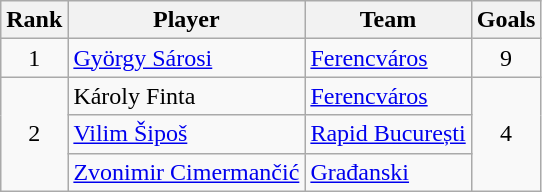<table class="wikitable" style="text-align:center">
<tr>
<th>Rank</th>
<th>Player</th>
<th>Team</th>
<th>Goals</th>
</tr>
<tr>
<td>1</td>
<td align=left> <a href='#'>György Sárosi</a></td>
<td align=left> <a href='#'>Ferencváros</a></td>
<td>9</td>
</tr>
<tr>
<td rowspan=3>2</td>
<td align=left> Károly Finta</td>
<td align=left> <a href='#'>Ferencváros</a></td>
<td rowspan=3>4</td>
</tr>
<tr>
<td align=left> <a href='#'>Vilim Šipoš</a></td>
<td align=left> <a href='#'>Rapid București</a></td>
</tr>
<tr>
<td align=left> <a href='#'>Zvonimir Cimermančić</a></td>
<td align=left> <a href='#'>Građanski</a></td>
</tr>
</table>
